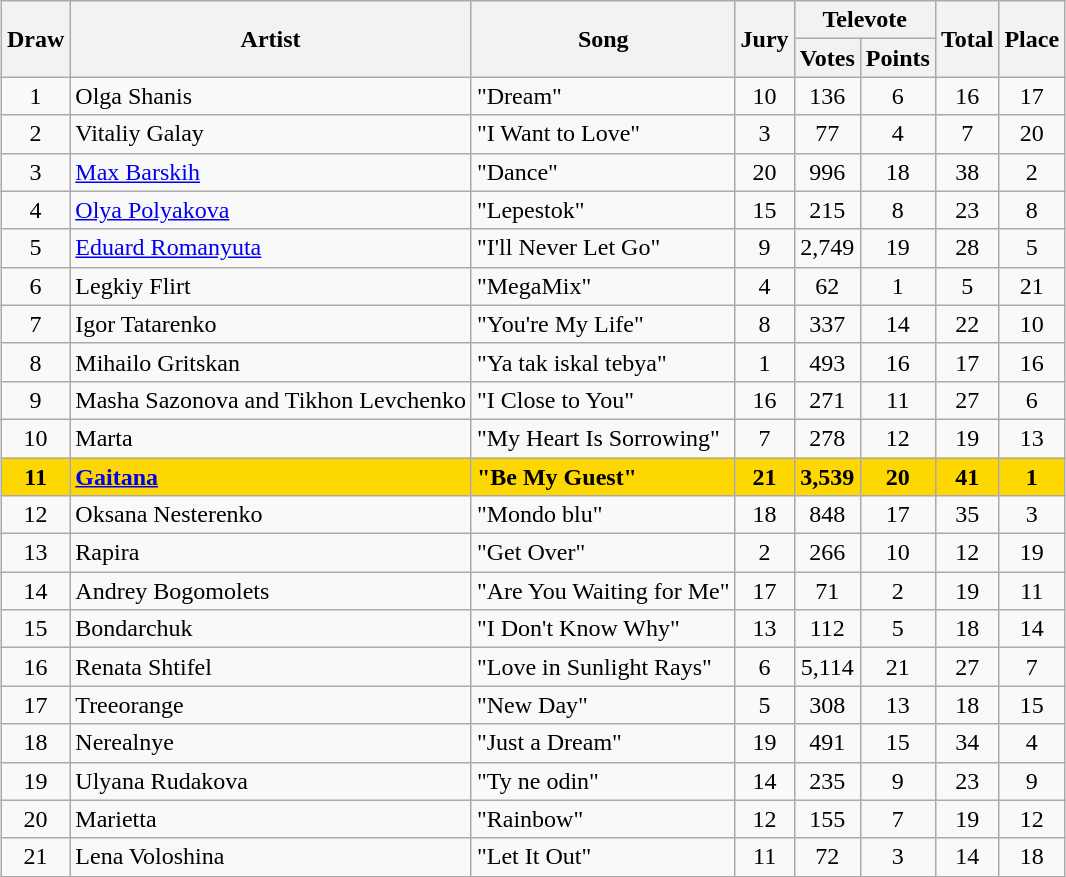<table class="sortable wikitable" style="margin: 1em auto 1em auto; text-align:center">
<tr>
<th rowspan="2">Draw</th>
<th rowspan="2">Artist</th>
<th rowspan="2">Song</th>
<th rowspan="2">Jury</th>
<th colspan="2">Televote</th>
<th rowspan="2">Total</th>
<th rowspan="2">Place</th>
</tr>
<tr>
<th>Votes</th>
<th>Points</th>
</tr>
<tr>
<td>1</td>
<td align="left">Olga Shanis</td>
<td align="left">"Dream"</td>
<td>10</td>
<td>136</td>
<td>6</td>
<td>16</td>
<td>17</td>
</tr>
<tr>
<td>2</td>
<td align="left">Vitaliy Galay</td>
<td align="left">"I Want to Love"</td>
<td>3</td>
<td>77</td>
<td>4</td>
<td>7</td>
<td>20</td>
</tr>
<tr>
<td>3</td>
<td align="left"><a href='#'>Max Barskih</a></td>
<td align="left">"Dance"</td>
<td>20</td>
<td>996</td>
<td>18</td>
<td>38</td>
<td>2</td>
</tr>
<tr>
<td>4</td>
<td align="left"><a href='#'>Olya Polyakova</a></td>
<td align="left">"Lepestok"</td>
<td>15</td>
<td>215</td>
<td>8</td>
<td>23</td>
<td>8</td>
</tr>
<tr>
<td>5</td>
<td align="left"><a href='#'>Eduard Romanyuta</a></td>
<td align="left">"I'll Never Let Go"</td>
<td>9</td>
<td>2,749</td>
<td>19</td>
<td>28</td>
<td>5</td>
</tr>
<tr>
<td>6</td>
<td align="left">Legkiy Flirt</td>
<td align="left">"MegaMix"</td>
<td>4</td>
<td>62</td>
<td>1</td>
<td>5</td>
<td>21</td>
</tr>
<tr>
<td>7</td>
<td align="left">Igor Tatarenko</td>
<td align="left">"You're My Life"</td>
<td>8</td>
<td>337</td>
<td>14</td>
<td>22</td>
<td>10</td>
</tr>
<tr>
<td>8</td>
<td align="left">Mihailo Gritskan</td>
<td align="left">"Ya tak iskal tebya"</td>
<td>1</td>
<td>493</td>
<td>16</td>
<td>17</td>
<td>16</td>
</tr>
<tr>
<td>9</td>
<td align="left">Masha Sazonova and Tikhon Levchenko</td>
<td align="left">"I Close to You"</td>
<td>16</td>
<td>271</td>
<td>11</td>
<td>27</td>
<td>6</td>
</tr>
<tr>
<td>10</td>
<td align="left">Marta</td>
<td align="left">"My Heart Is Sorrowing"</td>
<td>7</td>
<td>278</td>
<td>12</td>
<td>19</td>
<td>13</td>
</tr>
<tr style="font-weight:bold;background:gold;">
<td>11</td>
<td align="left"><a href='#'>Gaitana</a></td>
<td align="left">"Be My Guest"</td>
<td>21</td>
<td>3,539</td>
<td>20</td>
<td>41</td>
<td>1</td>
</tr>
<tr>
<td>12</td>
<td align="left">Oksana Nesterenko</td>
<td align="left">"Mondo blu"</td>
<td>18</td>
<td>848</td>
<td>17</td>
<td>35</td>
<td>3</td>
</tr>
<tr>
<td>13</td>
<td align="left">Rapira</td>
<td align="left">"Get Over"</td>
<td>2</td>
<td>266</td>
<td>10</td>
<td>12</td>
<td>19</td>
</tr>
<tr>
<td>14</td>
<td align="left">Andrey Bogomolets</td>
<td align="left">"Are You Waiting for Me"</td>
<td>17</td>
<td>71</td>
<td>2</td>
<td>19</td>
<td>11</td>
</tr>
<tr>
<td>15</td>
<td align="left">Bondarchuk</td>
<td align="left">"I Don't Know Why"</td>
<td>13</td>
<td>112</td>
<td>5</td>
<td>18</td>
<td>14</td>
</tr>
<tr>
<td>16</td>
<td align="left">Renata Shtifel</td>
<td align="left">"Love in Sunlight Rays"</td>
<td>6</td>
<td>5,114</td>
<td>21</td>
<td>27</td>
<td>7</td>
</tr>
<tr>
<td>17</td>
<td align="left">Treeorange</td>
<td align="left">"New Day"</td>
<td>5</td>
<td>308</td>
<td>13</td>
<td>18</td>
<td>15</td>
</tr>
<tr>
<td>18</td>
<td align="left">Nerealnye</td>
<td align="left">"Just a Dream"</td>
<td>19</td>
<td>491</td>
<td>15</td>
<td>34</td>
<td>4</td>
</tr>
<tr>
<td>19</td>
<td align="left">Ulyana Rudakova</td>
<td align="left">"Ty ne odin"</td>
<td>14</td>
<td>235</td>
<td>9</td>
<td>23</td>
<td>9</td>
</tr>
<tr>
<td>20</td>
<td align="left">Marietta</td>
<td align="left">"Rainbow"</td>
<td>12</td>
<td>155</td>
<td>7</td>
<td>19</td>
<td>12</td>
</tr>
<tr>
<td>21</td>
<td align="left">Lena Voloshina</td>
<td align="left">"Let It Out"</td>
<td>11</td>
<td>72</td>
<td>3</td>
<td>14</td>
<td>18</td>
</tr>
</table>
